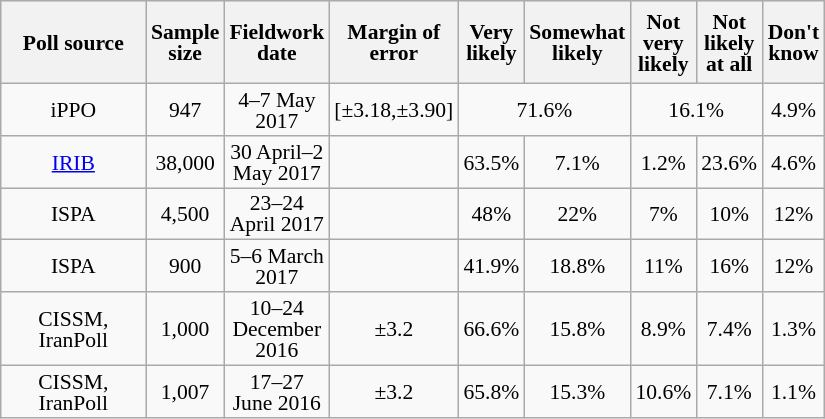<table class="wikitable" style="text-align:center; font-size:90%; line-height:14px;">
<tr style="height:55px; background-color:#E9E9E9">
<th style="width:90px;">Poll source</th>
<th style="width:35px;">Sample<br>size</th>
<th style="width:35px;">Fieldwork date</th>
<th style="width:35px;">Margin of error</th>
<th style="width:35px;">Very likely</th>
<th style="width:35px;">Somewhat likely</th>
<th style="width:35px;">Not very likely</th>
<th style="width:35px;">Not likely at all</th>
<th style="width:35px;">Don't know</th>
</tr>
<tr>
<td>iPPO</td>
<td>947</td>
<td>4–7 May 2017</td>
<td>[±3.18,±3.90]</td>
<td colspan=2>71.6%</td>
<td colspan=2>16.1%</td>
<td>4.9%</td>
</tr>
<tr>
<td><a href='#'>IRIB</a></td>
<td>38,000</td>
<td>30 April–2 May 2017</td>
<td></td>
<td>63.5%</td>
<td>7.1%</td>
<td>1.2%</td>
<td>23.6%</td>
<td>4.6%</td>
</tr>
<tr>
<td>ISPA</td>
<td>4,500</td>
<td>23–24 April 2017</td>
<td></td>
<td>48%</td>
<td>22%</td>
<td>7%</td>
<td>10%</td>
<td>12%</td>
</tr>
<tr>
<td>ISPA</td>
<td>900<br></td>
<td>5–6 March 2017</td>
<td></td>
<td>41.9%</td>
<td>18.8%</td>
<td>11%</td>
<td>16%</td>
<td>12%</td>
</tr>
<tr>
<td>CISSM, IranPoll</td>
<td>1,000</td>
<td>10–24 December 2016</td>
<td>±3.2</td>
<td>66.6%</td>
<td>15.8%</td>
<td>8.9%</td>
<td>7.4%</td>
<td>1.3%</td>
</tr>
<tr>
<td>CISSM, IranPoll</td>
<td>1,007</td>
<td>17–27 June 2016</td>
<td>±3.2</td>
<td>65.8%</td>
<td>15.3%</td>
<td>10.6%</td>
<td>7.1%</td>
<td>1.1%</td>
</tr>
</table>
